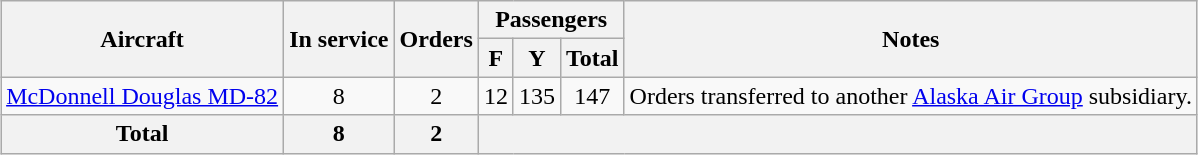<table class="wikitable" style="margin:0.5em auto; text-align:center">
<tr>
<th rowspan=2>Aircraft</th>
<th rowspan=2>In service</th>
<th rowspan=2>Orders</th>
<th colspan=3>Passengers</th>
<th rowspan=2 class="unsortable">Notes</th>
</tr>
<tr>
<th><abbr>F</abbr></th>
<th><abbr>Y</abbr></th>
<th>Total</th>
</tr>
<tr>
<td><a href='#'>McDonnell Douglas MD-82</a></td>
<td rowspan="1">8</td>
<td rowspan="1">2</td>
<td>12</td>
<td>135</td>
<td>147</td>
<td>Orders transferred to another <a href='#'>Alaska Air Group</a> subsidiary.</td>
</tr>
<tr>
<th>Total</th>
<th>8</th>
<th>2</th>
<th colspan=4></th>
</tr>
</table>
